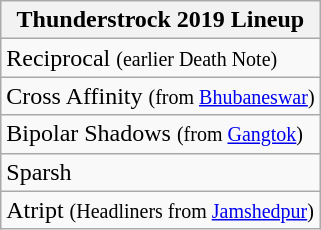<table class="wikitable">
<tr>
<th>Thunderstrock 2019 Lineup</th>
</tr>
<tr>
<td>Reciprocal <small>(earlier Death Note)</small></td>
</tr>
<tr>
<td>Cross Affinity <small>(from <a href='#'>Bhubaneswar</a>)</small></td>
</tr>
<tr>
<td>Bipolar Shadows <small>(from <a href='#'>Gangtok</a>)</small></td>
</tr>
<tr>
<td>Sparsh</td>
</tr>
<tr>
<td>Atript <small>(Headliners from <a href='#'>Jamshedpur</a>)</small></td>
</tr>
</table>
